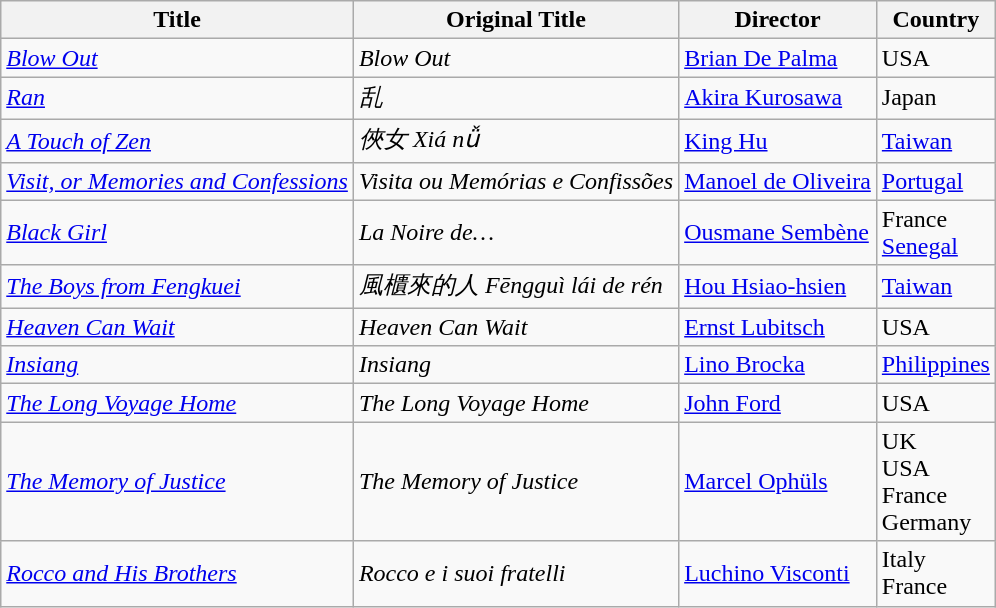<table class="wikitable">
<tr>
<th>Title</th>
<th>Original Title</th>
<th>Director</th>
<th>Country</th>
</tr>
<tr>
<td><em><a href='#'>Blow Out</a></em></td>
<td><em>Blow Out</em></td>
<td><a href='#'>Brian De Palma</a></td>
<td>USA</td>
</tr>
<tr>
<td><em><a href='#'>Ran</a></em></td>
<td><em>乱</em></td>
<td><a href='#'>Akira Kurosawa</a></td>
<td>Japan</td>
</tr>
<tr>
<td><em><a href='#'>A Touch of Zen</a></em></td>
<td><em>俠女 Xiá nǚ</em></td>
<td><a href='#'>King Hu</a></td>
<td><a href='#'>Taiwan</a></td>
</tr>
<tr>
<td><em><a href='#'>Visit, or Memories and Confessions</a></em></td>
<td><em>Visita ou Memórias e Confissões</em></td>
<td><a href='#'>Manoel de Oliveira</a></td>
<td><a href='#'>Portugal</a></td>
</tr>
<tr>
<td><em><a href='#'>Black Girl</a></em></td>
<td><em>La Noire de…</em></td>
<td><a href='#'>Ousmane Sembène</a></td>
<td>France<br><a href='#'>Senegal</a></td>
</tr>
<tr>
<td><em><a href='#'>The Boys from Fengkuei</a></em></td>
<td><em>風櫃來的人 Fēngguì lái de rén</em></td>
<td><a href='#'>Hou Hsiao-hsien</a></td>
<td><a href='#'>Taiwan</a></td>
</tr>
<tr>
<td><em><a href='#'>Heaven Can Wait</a></em></td>
<td><em>Heaven Can Wait</em></td>
<td><a href='#'>Ernst Lubitsch</a></td>
<td>USA</td>
</tr>
<tr>
<td><em><a href='#'>Insiang</a></em></td>
<td><em>Insiang</em></td>
<td><a href='#'>Lino Brocka</a></td>
<td><a href='#'>Philippines</a></td>
</tr>
<tr>
<td><em><a href='#'>The Long Voyage Home</a></em></td>
<td><em>The Long Voyage Home</em></td>
<td><a href='#'>John Ford</a></td>
<td>USA</td>
</tr>
<tr>
<td><em><a href='#'>The Memory of Justice</a></em></td>
<td><em>The Memory of Justice</em></td>
<td><a href='#'>Marcel Ophüls</a></td>
<td>UK<br>USA<br>France<br>Germany</td>
</tr>
<tr>
<td><em><a href='#'>Rocco and His Brothers</a></em></td>
<td><em>Rocco e i suoi fratelli</em></td>
<td><a href='#'>Luchino Visconti</a></td>
<td>Italy<br>France</td>
</tr>
</table>
